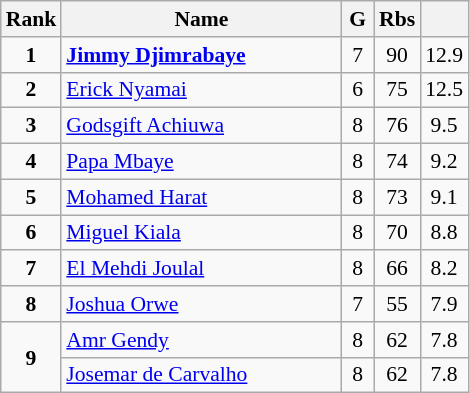<table class="wikitable" style="font-size:90%;">
<tr>
<th width=10px>Rank</th>
<th width=180px>Name</th>
<th width=15px>G</th>
<th width=10px>Rbs</th>
<th width=10px></th>
</tr>
<tr align=center>
<td><strong>1</strong></td>
<td align=left> <strong><a href='#'>Jimmy Djimrabaye</a></strong></td>
<td>7</td>
<td>90</td>
<td>12.9</td>
</tr>
<tr align=center>
<td><strong>2</strong></td>
<td align=left> <a href='#'>Erick Nyamai</a></td>
<td>6</td>
<td>75</td>
<td>12.5</td>
</tr>
<tr align=center>
<td><strong>3</strong></td>
<td align=left> <a href='#'>Godsgift Achiuwa</a></td>
<td>8</td>
<td>76</td>
<td>9.5</td>
</tr>
<tr align=center>
<td><strong>4</strong></td>
<td align=left> <a href='#'>Papa Mbaye</a></td>
<td>8</td>
<td>74</td>
<td>9.2</td>
</tr>
<tr align=center>
<td><strong>5</strong></td>
<td align=left> <a href='#'>Mohamed Harat</a></td>
<td>8</td>
<td>73</td>
<td>9.1</td>
</tr>
<tr align=center>
<td><strong>6</strong></td>
<td align=left> <a href='#'>Miguel Kiala</a></td>
<td>8</td>
<td>70</td>
<td>8.8</td>
</tr>
<tr align=center>
<td><strong>7</strong></td>
<td align=left> <a href='#'>El Mehdi Joulal</a></td>
<td>8</td>
<td>66</td>
<td>8.2</td>
</tr>
<tr align=center>
<td><strong>8</strong></td>
<td align=left> <a href='#'>Joshua Orwe</a></td>
<td>7</td>
<td>55</td>
<td>7.9</td>
</tr>
<tr align=center>
<td rowspan=2><strong>9</strong></td>
<td align=left> <a href='#'>Amr Gendy</a></td>
<td>8</td>
<td>62</td>
<td>7.8</td>
</tr>
<tr align=center>
<td align=left> <a href='#'>Josemar de Carvalho</a></td>
<td>8</td>
<td>62</td>
<td>7.8</td>
</tr>
</table>
